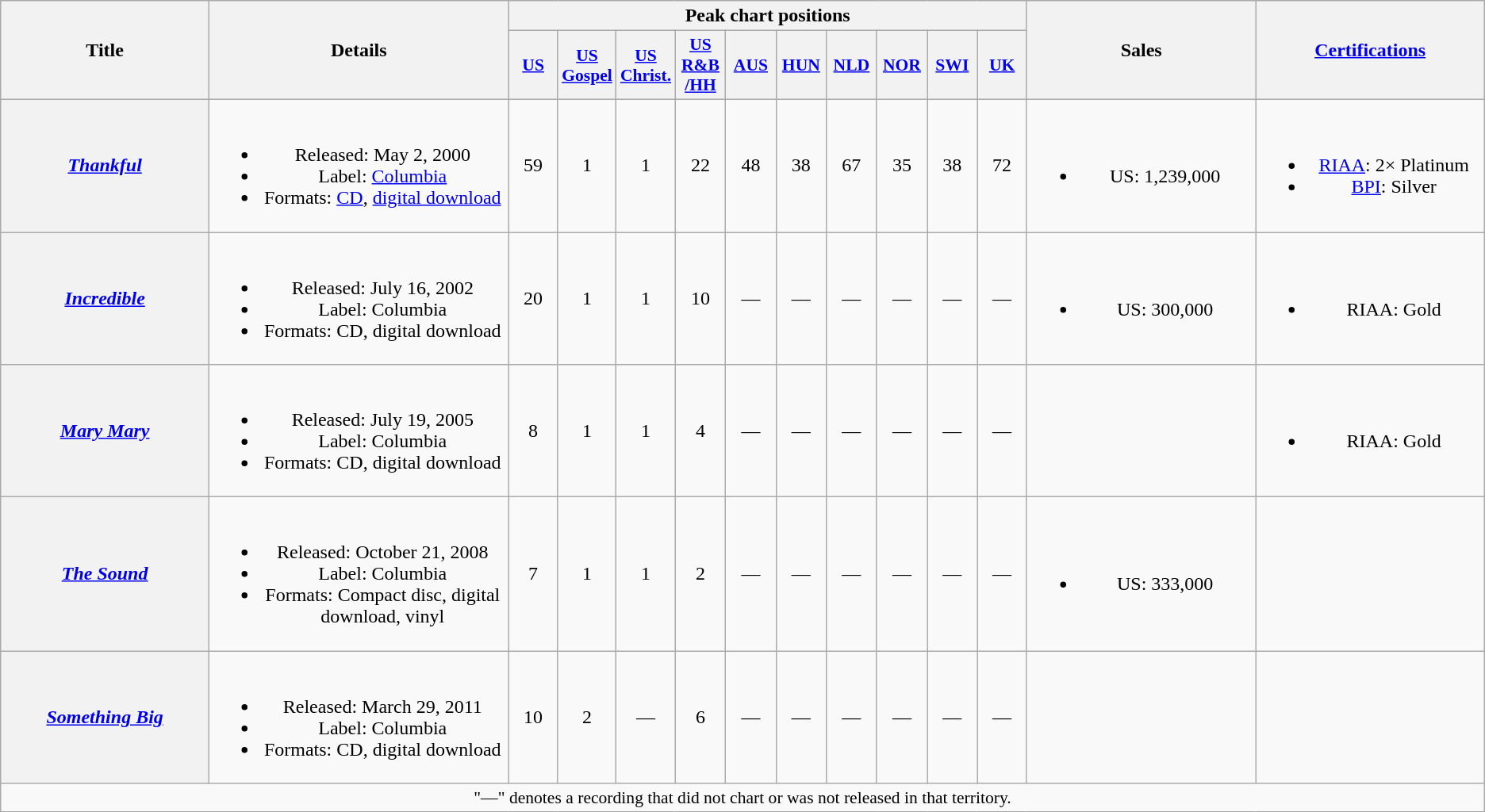<table class="wikitable plainrowheaders" style="text-align:center;">
<tr>
<th scope="col" rowspan="2" style="width:11em;">Title</th>
<th scope="col" rowspan="2" style="width:16em;">Details</th>
<th scope="col" colspan="10">Peak chart positions</th>
<th scope="col" rowspan="2" style="width:12em;">Sales</th>
<th scope="col" rowspan="2" style="width:12em;"><a href='#'>Certifications</a></th>
</tr>
<tr>
<th scope="col" style="width:2.5em;font-size:90%;"><a href='#'>US</a><br></th>
<th scope="col" style="width:2.5em;font-size:90%;"><a href='#'>US Gospel</a><br></th>
<th scope="col" style="width:2.5em;font-size:90%;"><a href='#'>US Christ.</a><br></th>
<th scope="col" style="width:2.5em;font-size:90%;"><a href='#'>US R&B<br>/HH</a><br></th>
<th scope="col" style="width:2.5em;font-size:90%;"><a href='#'>AUS</a><br></th>
<th scope="col" style="width:2.5em;font-size:90%;"><a href='#'>HUN</a><br></th>
<th scope="col" style="width:2.5em;font-size:90%;"><a href='#'>NLD</a><br></th>
<th scope="col" style="width:2.5em;font-size:90%;"><a href='#'>NOR</a><br></th>
<th scope="col" style="width:2.5em;font-size:90%;"><a href='#'>SWI</a><br></th>
<th scope="col" style="width:2.5em;font-size:90%;"><a href='#'>UK</a><br></th>
</tr>
<tr>
<th scope="row"><em><a href='#'>Thankful</a></em></th>
<td><br><ul><li>Released: May 2, 2000</li><li>Label: <a href='#'>Columbia</a></li><li>Formats: <a href='#'>CD</a>, <a href='#'>digital download</a></li></ul></td>
<td>59</td>
<td>1</td>
<td>1</td>
<td>22</td>
<td>48</td>
<td>38</td>
<td>67</td>
<td>35</td>
<td>38</td>
<td>72</td>
<td><br><ul><li>US: 1,239,000</li></ul></td>
<td><br><ul><li><a href='#'>RIAA</a>: 2× Platinum</li><li><a href='#'>BPI</a>: Silver</li></ul></td>
</tr>
<tr>
<th scope="row"><em><a href='#'>Incredible</a></em></th>
<td><br><ul><li>Released: July 16, 2002</li><li>Label: Columbia</li><li>Formats: CD, digital download</li></ul></td>
<td>20</td>
<td>1</td>
<td>1</td>
<td>10</td>
<td>—</td>
<td>—</td>
<td>—</td>
<td>—</td>
<td>—</td>
<td>—</td>
<td><br><ul><li>US: 300,000</li></ul></td>
<td><br><ul><li>RIAA: Gold</li></ul></td>
</tr>
<tr>
<th scope="row"><em><a href='#'>Mary Mary</a></em></th>
<td><br><ul><li>Released: July 19, 2005</li><li>Label: Columbia</li><li>Formats: CD, digital download</li></ul></td>
<td>8</td>
<td>1</td>
<td>1</td>
<td>4</td>
<td>—</td>
<td>—</td>
<td>—</td>
<td>—</td>
<td>—</td>
<td>—</td>
<td></td>
<td><br><ul><li>RIAA: Gold</li></ul></td>
</tr>
<tr>
<th scope="row"><em><a href='#'>The Sound</a></em></th>
<td><br><ul><li>Released: October 21, 2008</li><li>Label: Columbia</li><li>Formats: Compact disc, digital download, vinyl</li></ul></td>
<td>7</td>
<td>1</td>
<td>1</td>
<td>2</td>
<td>—</td>
<td>—</td>
<td>—</td>
<td>—</td>
<td>—</td>
<td>—</td>
<td><br><ul><li>US: 333,000</li></ul></td>
<td></td>
</tr>
<tr>
<th scope="row"><em><a href='#'>Something Big</a></em></th>
<td><br><ul><li>Released: March 29, 2011</li><li>Label: Columbia</li><li>Formats: CD, digital download</li></ul></td>
<td>10</td>
<td>2</td>
<td>—</td>
<td>6</td>
<td>—</td>
<td>—</td>
<td>—</td>
<td>—</td>
<td>—</td>
<td>—</td>
<td></td>
<td></td>
</tr>
<tr>
<td colspan="14" style="font-size:90%;">"—" denotes a recording that did not chart or was not released in that territory.</td>
</tr>
</table>
